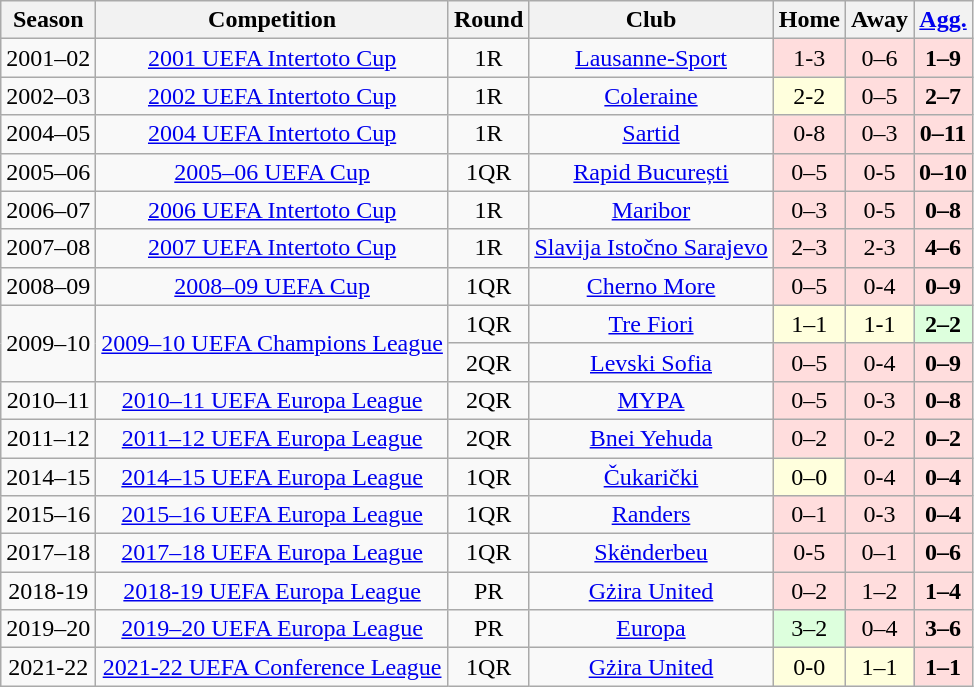<table class="wikitable" style="text-align:center">
<tr>
<th>Season</th>
<th>Competition</th>
<th>Round</th>
<th>Club</th>
<th>Home</th>
<th>Away</th>
<th><a href='#'>Agg.</a></th>
</tr>
<tr>
<td>2001–02</td>
<td><a href='#'>2001 UEFA Intertoto Cup</a></td>
<td>1R</td>
<td> <a href='#'>Lausanne-Sport</a></td>
<td bgcolor="#fdd">1-3</td>
<td bgcolor="#fdd">0–6</td>
<td bgcolor="#fdd"><strong>1–9</strong></td>
</tr>
<tr>
<td>2002–03</td>
<td><a href='#'>2002 UEFA Intertoto Cup</a></td>
<td>1R</td>
<td> <a href='#'>Coleraine</a></td>
<td bgcolor="#ffd">2-2</td>
<td bgcolor="#fdd">0–5</td>
<td bgcolor="#fdd"><strong>2–7</strong></td>
</tr>
<tr>
<td>2004–05</td>
<td><a href='#'>2004 UEFA Intertoto Cup</a></td>
<td>1R</td>
<td> <a href='#'>Sartid</a></td>
<td bgcolor="#fdd">0-8</td>
<td bgcolor="#fdd">0–3</td>
<td bgcolor="#fdd"><strong>0–11</strong></td>
</tr>
<tr>
<td>2005–06</td>
<td><a href='#'>2005–06 UEFA Cup</a></td>
<td>1QR</td>
<td> <a href='#'>Rapid București</a></td>
<td bgcolor="#fdd">0–5</td>
<td bgcolor="#fdd">0-5</td>
<td bgcolor="#fdd"><strong>0–10</strong></td>
</tr>
<tr>
<td>2006–07</td>
<td><a href='#'>2006 UEFA Intertoto Cup</a></td>
<td>1R</td>
<td> <a href='#'>Maribor</a></td>
<td bgcolor="#fdd">0–3</td>
<td bgcolor="#fdd">0-5</td>
<td bgcolor="#fdd"><strong>0–8</strong></td>
</tr>
<tr>
<td>2007–08</td>
<td><a href='#'>2007 UEFA Intertoto Cup</a></td>
<td>1R</td>
<td> <a href='#'>Slavija Istočno Sarajevo</a></td>
<td bgcolor="#fdd">2–3</td>
<td bgcolor="#fdd">2-3</td>
<td bgcolor="#fdd"><strong>4–6</strong></td>
</tr>
<tr>
<td>2008–09</td>
<td><a href='#'>2008–09 UEFA Cup</a></td>
<td>1QR</td>
<td> <a href='#'>Cherno More</a></td>
<td bgcolor="#fdd">0–5</td>
<td bgcolor="#fdd">0-4</td>
<td bgcolor="#fdd"><strong>0–9</strong></td>
</tr>
<tr>
<td rowspan="2">2009–10</td>
<td rowspan="2"><a href='#'>2009–10 UEFA Champions League</a></td>
<td>1QR</td>
<td> <a href='#'>Tre Fiori</a></td>
<td bgcolor="#ffd">1–1 </td>
<td bgcolor="#ffd">1-1</td>
<td bgcolor="#dfd"><strong>2–2 </strong></td>
</tr>
<tr>
<td>2QR</td>
<td> <a href='#'>Levski Sofia</a></td>
<td bgcolor="#fdd">0–5</td>
<td bgcolor="#fdd">0-4</td>
<td bgcolor="#fdd"><strong>0–9</strong></td>
</tr>
<tr>
<td>2010–11</td>
<td><a href='#'>2010–11 UEFA Europa League</a></td>
<td>2QR</td>
<td> <a href='#'>MYPA</a></td>
<td bgcolor="#fdd">0–5</td>
<td bgcolor="#fdd">0-3</td>
<td bgcolor="#fdd"><strong>0–8</strong></td>
</tr>
<tr>
<td>2011–12</td>
<td><a href='#'>2011–12 UEFA Europa League</a></td>
<td>2QR</td>
<td> <a href='#'>Bnei Yehuda</a></td>
<td bgcolor="#fdd">0–2</td>
<td bgcolor="#fdd">0-2</td>
<td bgcolor="#fdd"><strong>0–2</strong></td>
</tr>
<tr>
<td>2014–15</td>
<td><a href='#'>2014–15 UEFA Europa League</a></td>
<td>1QR</td>
<td> <a href='#'>Čukarički</a></td>
<td bgcolor="#ffd">0–0</td>
<td bgcolor="#fdd">0-4</td>
<td bgcolor="#fdd"><strong>0–4</strong></td>
</tr>
<tr>
<td>2015–16</td>
<td><a href='#'>2015–16 UEFA Europa League</a></td>
<td>1QR</td>
<td> <a href='#'>Randers</a></td>
<td bgcolor="#fdd">0–1</td>
<td bgcolor="#fdd">0-3</td>
<td bgcolor="#fdd"><strong>0–4</strong></td>
</tr>
<tr>
<td>2017–18</td>
<td><a href='#'>2017–18 UEFA Europa League</a></td>
<td>1QR</td>
<td> <a href='#'>Skënderbeu</a></td>
<td bgcolor="#fdd">0-5</td>
<td bgcolor="#fdd">0–1</td>
<td bgcolor="#fdd"><strong>0–6</strong></td>
</tr>
<tr>
<td>2018-19</td>
<td><a href='#'>2018-19 UEFA Europa League</a></td>
<td>PR</td>
<td> <a href='#'>Gżira United</a></td>
<td bgcolor="#fdd">0–2</td>
<td bgcolor="#fdd">1–2</td>
<td bgcolor="#fdd"><strong>1–4</strong></td>
</tr>
<tr>
<td>2019–20</td>
<td><a href='#'>2019–20 UEFA Europa League</a></td>
<td>PR</td>
<td> <a href='#'>Europa</a></td>
<td bgcolor="#dfd">3–2</td>
<td bgcolor="#fdd">0–4</td>
<td bgcolor="#fdd"><strong>3–6</strong></td>
</tr>
<tr>
<td>2021-22</td>
<td><a href='#'>2021-22 UEFA Conference League</a></td>
<td>1QR</td>
<td> <a href='#'>Gżira United</a></td>
<td bgcolor="#ffd">0-0</td>
<td bgcolor="#ffd">1–1 </td>
<td bgcolor="#fdd"><strong>1–1 </strong></td>
</tr>
</table>
